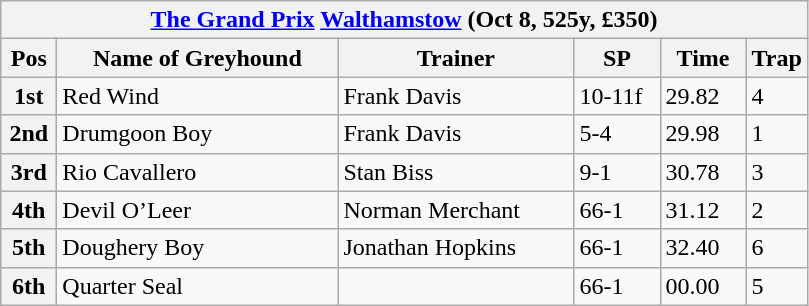<table class="wikitable">
<tr>
<th colspan="6"><a href='#'>The Grand Prix</a> <a href='#'>Walthamstow</a> (Oct 8, 525y, £350)</th>
</tr>
<tr>
<th width=30>Pos</th>
<th width=180>Name of Greyhound</th>
<th width=150>Trainer</th>
<th width=50>SP</th>
<th width=50>Time</th>
<th width=30>Trap</th>
</tr>
<tr>
<th>1st</th>
<td>Red Wind </td>
<td>Frank Davis</td>
<td>10-11f</td>
<td>29.82</td>
<td>4</td>
</tr>
<tr>
<th>2nd</th>
<td>Drumgoon Boy</td>
<td>Frank Davis</td>
<td>5-4</td>
<td>29.98</td>
<td>1</td>
</tr>
<tr>
<th>3rd</th>
<td>Rio Cavallero</td>
<td>Stan Biss</td>
<td>9-1</td>
<td>30.78</td>
<td>3</td>
</tr>
<tr>
<th>4th</th>
<td>Devil O’Leer</td>
<td>Norman Merchant</td>
<td>66-1</td>
<td>31.12</td>
<td>2</td>
</tr>
<tr>
<th>5th</th>
<td>Doughery Boy</td>
<td>Jonathan Hopkins</td>
<td>66-1</td>
<td>32.40</td>
<td>6</td>
</tr>
<tr>
<th>6th</th>
<td>Quarter Seal</td>
<td></td>
<td>66-1</td>
<td>00.00</td>
<td>5</td>
</tr>
</table>
